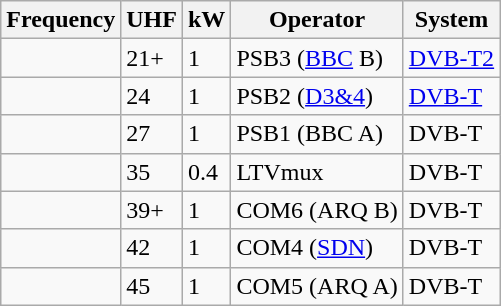<table class="wikitable sortable">
<tr>
<th>Frequency</th>
<th>UHF</th>
<th>kW</th>
<th>Operator</th>
<th>System</th>
</tr>
<tr>
<td></td>
<td>21+</td>
<td>1</td>
<td>PSB3 (<a href='#'>BBC</a> B)</td>
<td><a href='#'>DVB-T2</a></td>
</tr>
<tr>
<td></td>
<td>24</td>
<td>1</td>
<td>PSB2 (<a href='#'>D3&4</a>)</td>
<td><a href='#'>DVB-T</a></td>
</tr>
<tr>
<td></td>
<td>27</td>
<td>1</td>
<td>PSB1 (BBC A)</td>
<td>DVB-T</td>
</tr>
<tr>
<td></td>
<td>35</td>
<td>0.4</td>
<td>LTVmux</td>
<td>DVB-T</td>
</tr>
<tr>
<td></td>
<td>39+</td>
<td>1</td>
<td>COM6 (ARQ B)</td>
<td>DVB-T</td>
</tr>
<tr>
<td></td>
<td>42</td>
<td>1</td>
<td>COM4 (<a href='#'>SDN</a>)</td>
<td>DVB-T</td>
</tr>
<tr>
<td></td>
<td>45</td>
<td>1</td>
<td>COM5 (ARQ A)</td>
<td>DVB-T</td>
</tr>
</table>
